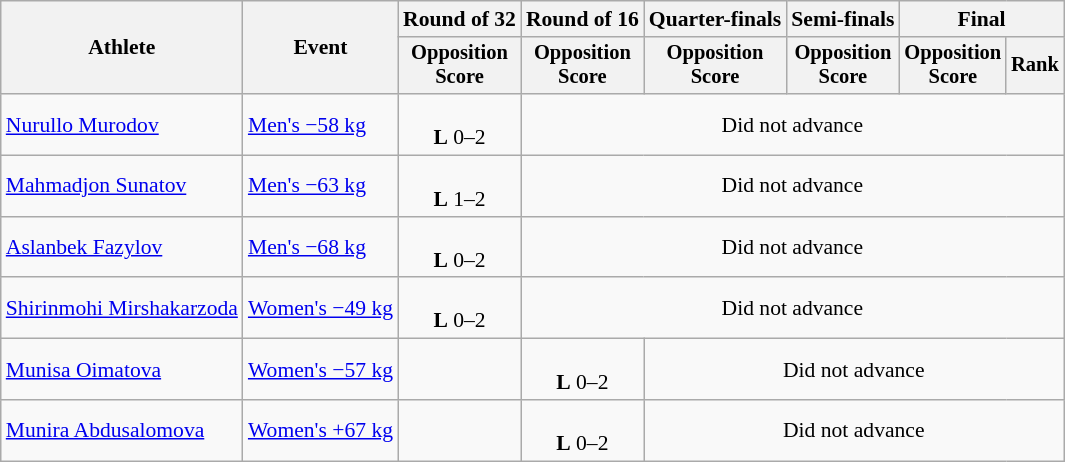<table class=wikitable style=font-size:90%;text-align:center>
<tr>
<th rowspan=2>Athlete</th>
<th rowspan=2>Event</th>
<th>Round of 32</th>
<th>Round of 16</th>
<th>Quarter-finals</th>
<th>Semi-finals</th>
<th colspan=2>Final</th>
</tr>
<tr style=font-size:95%>
<th>Opposition<br>Score</th>
<th>Opposition<br>Score</th>
<th>Opposition<br>Score</th>
<th>Opposition<br>Score</th>
<th>Opposition<br>Score</th>
<th>Rank</th>
</tr>
<tr>
<td align=left><a href='#'>Nurullo Murodov</a></td>
<td align=left><a href='#'>Men's −58 kg</a></td>
<td><br><strong>L</strong> 0–2</td>
<td colspan=5>Did not advance</td>
</tr>
<tr>
<td align=left><a href='#'>Mahmadjon Sunatov</a></td>
<td align=left><a href='#'>Men's −63 kg</a></td>
<td><br><strong>L</strong> 1–2</td>
<td colspan=5>Did not advance</td>
</tr>
<tr>
<td align=left><a href='#'>Aslanbek Fazylov</a></td>
<td align=left><a href='#'>Men's −68 kg</a></td>
<td><br><strong>L</strong> 0–2</td>
<td colspan=5>Did not advance</td>
</tr>
<tr>
<td align=left><a href='#'>Shirinmohi Mirshakarzoda</a></td>
<td align=left><a href='#'>Women's −49 kg</a></td>
<td><br><strong>L</strong> 0–2</td>
<td colspan=5>Did not advance</td>
</tr>
<tr>
<td align=left><a href='#'>Munisa Oimatova</a></td>
<td align=left><a href='#'>Women's −57 kg</a></td>
<td></td>
<td><br><strong>L</strong>  0–2</td>
<td colspan=4>Did not advance</td>
</tr>
<tr>
<td align=left><a href='#'>Munira Abdusalomova</a></td>
<td align=left><a href='#'>Women's +67 kg</a></td>
<td></td>
<td><br><strong>L</strong>  0–2</td>
<td colspan=4>Did not advance</td>
</tr>
</table>
